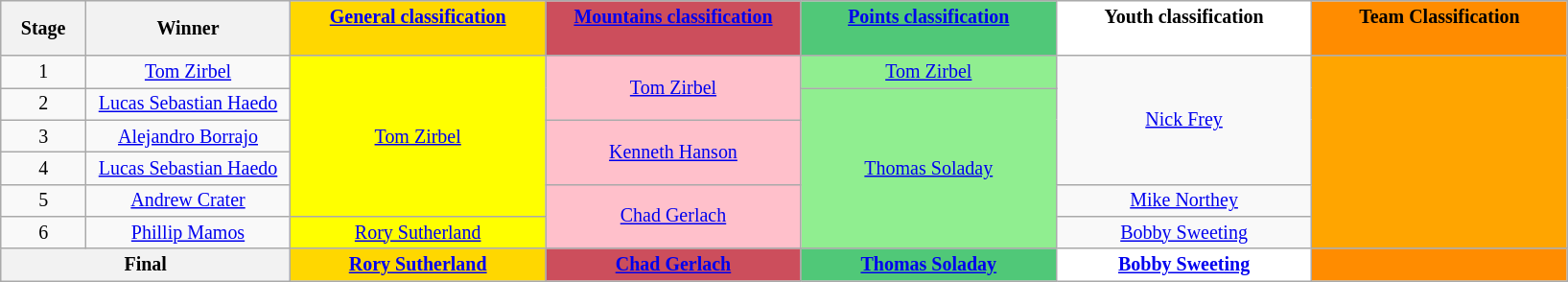<table class="wikitable" style="text-align: center; font-size:smaller;">
<tr style="background-color: #efefef;">
<th width="5%">Stage</th>
<th width="12%">Winner</th>
<th style="background:gold;" width="15%"><a href='#'>General classification</a><br><br></th>
<th style="background:#CC4E5C;" width="15%"><a href='#'>Mountains classification</a><br><br></th>
<th style="background:#50C878;" width="15%"><a href='#'>Points classification</a><br><br></th>
<th style="background:white;" width="15%">Youth classification<br><br></th>
<th style="background:#FF8C00;" width="15%">Team Classification<br><br></th>
</tr>
<tr>
<td>1</td>
<td><a href='#'>Tom Zirbel</a></td>
<td style="background:yellow;" rowspan="5"><a href='#'>Tom Zirbel</a></td>
<td style="background:pink;" rowspan="2"><a href='#'>Tom Zirbel</a></td>
<td style="background:lightgreen;" rowspan="1"><a href='#'>Tom Zirbel</a></td>
<td style="background:offwhite;" rowspan="4"><a href='#'>Nick Frey</a></td>
<td style="background:orange;" rowspan="6"></td>
</tr>
<tr>
<td>2</td>
<td><a href='#'>Lucas Sebastian Haedo</a></td>
<td style="background:lightgreen;" rowspan="5"><a href='#'>Thomas Soladay</a></td>
</tr>
<tr>
<td>3</td>
<td><a href='#'>Alejandro Borrajo</a></td>
<td style="background:pink;" rowspan="2"><a href='#'>Kenneth Hanson</a></td>
</tr>
<tr>
<td>4</td>
<td><a href='#'>Lucas Sebastian Haedo</a></td>
</tr>
<tr>
<td>5</td>
<td><a href='#'>Andrew Crater</a></td>
<td style="background:pink;" rowspan="2"><a href='#'>Chad Gerlach</a></td>
<td style="background:offwhite;" rowspan="1"><a href='#'>Mike Northey</a></td>
</tr>
<tr>
<td>6</td>
<td><a href='#'>Phillip Mamos</a></td>
<td style="background:yellow;" rowspan="1"><a href='#'>Rory Sutherland</a></td>
<td style="background:offwhite;" rowspan="1"><a href='#'>Bobby Sweeting</a></td>
</tr>
<tr>
<th colspan=2><strong>Final</strong></th>
<th style="background:gold;" rowspan="1"><a href='#'>Rory Sutherland</a></th>
<th style="background:#CC4E5C;" rowspan="1"><a href='#'>Chad Gerlach</a></th>
<th style="background:#50C878;" rowspan="1"><a href='#'>Thomas Soladay</a></th>
<th style="background:white;" rowspan="1"><a href='#'>Bobby Sweeting</a></th>
<th style="background:#FF8C00;" rowspan="1"></th>
</tr>
</table>
